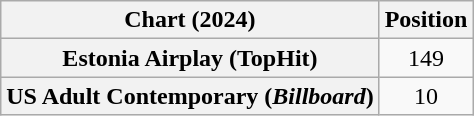<table class="wikitable sortable plainrowheaders" style="text-align:center">
<tr>
<th scope="col">Chart (2024)</th>
<th scope="col">Position</th>
</tr>
<tr>
<th scope="row">Estonia Airplay (TopHit)</th>
<td>149</td>
</tr>
<tr>
<th scope="row">US Adult Contemporary (<em>Billboard</em>)</th>
<td>10</td>
</tr>
</table>
